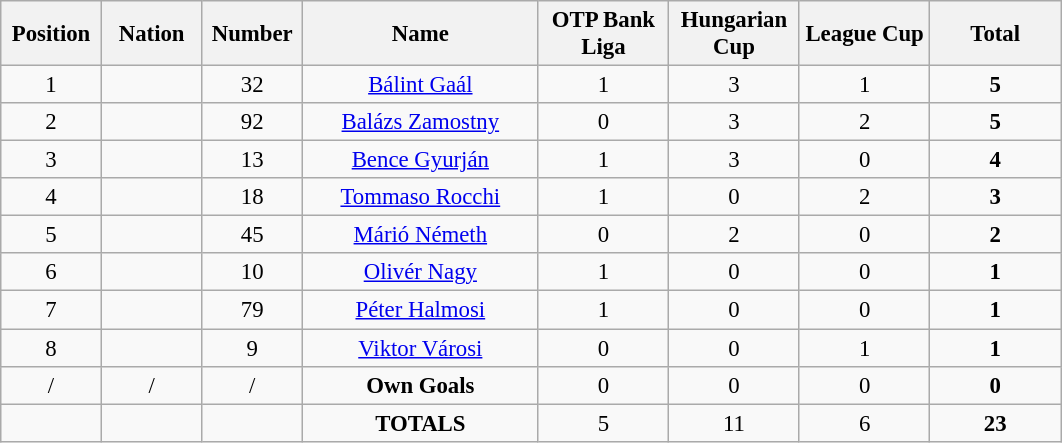<table class="wikitable" style="font-size: 95%; text-align: center;">
<tr>
<th width=60>Position</th>
<th width=60>Nation</th>
<th width=60>Number</th>
<th width=150>Name</th>
<th width=80>OTP Bank Liga</th>
<th width=80>Hungarian Cup</th>
<th width=80>League Cup</th>
<th width=80>Total</th>
</tr>
<tr>
<td>1</td>
<td></td>
<td>32</td>
<td><a href='#'>Bálint Gaál</a></td>
<td>1</td>
<td>3</td>
<td>1</td>
<td><strong>5</strong></td>
</tr>
<tr>
<td>2</td>
<td></td>
<td>92</td>
<td><a href='#'>Balázs Zamostny</a></td>
<td>0</td>
<td>3</td>
<td>2</td>
<td><strong>5</strong></td>
</tr>
<tr>
<td>3</td>
<td></td>
<td>13</td>
<td><a href='#'>Bence Gyurján</a></td>
<td>1</td>
<td>3</td>
<td>0</td>
<td><strong>4</strong></td>
</tr>
<tr>
<td>4</td>
<td></td>
<td>18</td>
<td><a href='#'>Tommaso Rocchi</a></td>
<td>1</td>
<td>0</td>
<td>2</td>
<td><strong>3</strong></td>
</tr>
<tr>
<td>5</td>
<td></td>
<td>45</td>
<td><a href='#'>Márió Németh</a></td>
<td>0</td>
<td>2</td>
<td>0</td>
<td><strong>2</strong></td>
</tr>
<tr>
<td>6</td>
<td></td>
<td>10</td>
<td><a href='#'>Olivér Nagy</a></td>
<td>1</td>
<td>0</td>
<td>0</td>
<td><strong>1</strong></td>
</tr>
<tr>
<td>7</td>
<td></td>
<td>79</td>
<td><a href='#'>Péter Halmosi</a></td>
<td>1</td>
<td>0</td>
<td>0</td>
<td><strong>1</strong></td>
</tr>
<tr>
<td>8</td>
<td></td>
<td>9</td>
<td><a href='#'>Viktor Városi</a></td>
<td>0</td>
<td>0</td>
<td>1</td>
<td><strong>1</strong></td>
</tr>
<tr>
<td>/</td>
<td>/</td>
<td>/</td>
<td><strong>Own Goals</strong></td>
<td>0</td>
<td>0</td>
<td>0</td>
<td><strong>0</strong></td>
</tr>
<tr>
<td></td>
<td></td>
<td></td>
<td><strong>TOTALS</strong></td>
<td>5</td>
<td>11</td>
<td>6</td>
<td><strong>23</strong></td>
</tr>
</table>
